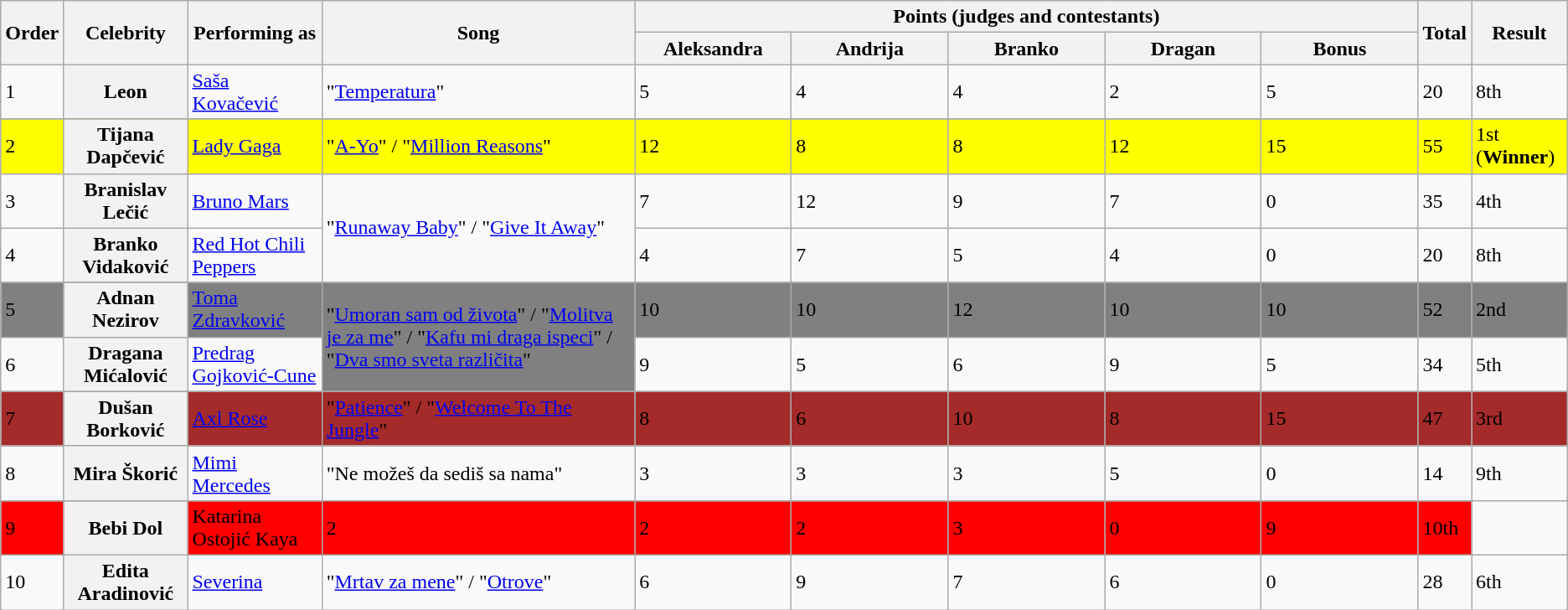<table class=wikitable>
<tr>
<th rowspan="2">Order</th>
<th rowspan="2">Celebrity</th>
<th rowspan="2">Performing as</th>
<th rowspan="2">Song</th>
<th colspan="5" style="width:50%;">Points (judges and contestants)</th>
<th rowspan="2">Total</th>
<th rowspan="2">Result</th>
</tr>
<tr>
<th style="width:10%;">Aleksandra</th>
<th style="width:10%;">Andrija</th>
<th style="width:10%;">Branko</th>
<th style="width:10%;">Dragan</th>
<th style="width:10%;">Bonus</th>
</tr>
<tr>
<td>1</td>
<th scope="row">Leon</th>
<td><a href='#'>Saša Kovačević</a></td>
<td>"<a href='#'>Temperatura</a>"</td>
<td>5</td>
<td>4</td>
<td>4</td>
<td>2</td>
<td>5</td>
<td>20</td>
<td>8th</td>
</tr>
<tr>
</tr>
<tr bgcolor="yellow">
<td>2</td>
<th scope="row">Tijana Dapčević</th>
<td><a href='#'>Lady Gaga</a></td>
<td>"<a href='#'>A-Yo</a>" / "<a href='#'>Million Reasons</a>"</td>
<td>12</td>
<td>8</td>
<td>8</td>
<td>12</td>
<td>15</td>
<td>55</td>
<td>1st (<strong>Winner</strong>)</td>
</tr>
<tr>
<td>3</td>
<th scope="row">Branislav Lečić</th>
<td><a href='#'>Bruno Mars</a></td>
<td rowspan="2">"<a href='#'>Runaway Baby</a>" / "<a href='#'>Give It Away</a>" </td>
<td>7</td>
<td>12</td>
<td>9</td>
<td>7</td>
<td>0</td>
<td>35</td>
<td>4th</td>
</tr>
<tr>
<td>4</td>
<th scope="row">Branko Vidaković</th>
<td><a href='#'>Red Hot Chili Peppers</a></td>
<td>4</td>
<td>7</td>
<td>5</td>
<td>4</td>
<td>0</td>
<td>20</td>
<td>8th</td>
</tr>
<tr>
</tr>
<tr bgcolor="grey">
<td>5</td>
<th scope="row">Adnan Nezirov</th>
<td><a href='#'>Toma Zdravković</a></td>
<td rowspan="2">"<a href='#'>Umoran sam od života</a>" / "<a href='#'>Molitva je za me</a>"  / "<a href='#'>Kafu mi draga ispeci</a>" / "<a href='#'>Dva smo sveta različita</a>"</td>
<td>10</td>
<td>10</td>
<td>12</td>
<td>10</td>
<td>10</td>
<td>52</td>
<td>2nd</td>
</tr>
<tr>
<td>6</td>
<th scope="row">Dragana Mićalović</th>
<td><a href='#'>Predrag Gojković-Cune</a></td>
<td>9</td>
<td>5</td>
<td>6</td>
<td>9</td>
<td>5</td>
<td>34</td>
<td>5th</td>
</tr>
<tr>
</tr>
<tr bgcolor="brown">
<td>7</td>
<th scope="row">Dušan Borković</th>
<td><a href='#'>Axl Rose</a></td>
<td>"<a href='#'>Patience</a>" / "<a href='#'>Welcome To The Jungle</a>"</td>
<td>8</td>
<td>6</td>
<td>10</td>
<td>8</td>
<td>15</td>
<td>47</td>
<td>3rd</td>
</tr>
<tr>
<td>8</td>
<th scope="row">Mira Škorić</th>
<td><a href='#'>Mimi Mercedes</a></td>
<td rowspan="2">"Ne možeš da sediš sa nama" </td>
<td>3</td>
<td>3</td>
<td>3</td>
<td>5</td>
<td>0</td>
<td>14</td>
<td>9th</td>
</tr>
<tr>
</tr>
<tr bgcolor="red">
<td>9</td>
<th scope="row">Bebi Dol</th>
<td>Katarina Ostojić Kaya</td>
<td>2</td>
<td>2</td>
<td>2</td>
<td>3</td>
<td>0</td>
<td>9</td>
<td>10th</td>
</tr>
<tr>
<td>10</td>
<th scope="row">Edita Aradinović</th>
<td><a href='#'>Severina</a></td>
<td>"<a href='#'>Mrtav za mene</a>" / "<a href='#'>Otrove</a>"</td>
<td>6</td>
<td>9</td>
<td>7</td>
<td>6</td>
<td>0</td>
<td>28</td>
<td>6th</td>
</tr>
</table>
